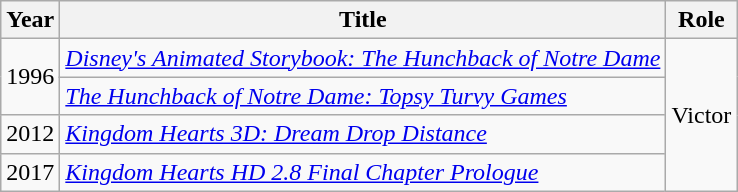<table class="wikitable">
<tr>
<th>Year</th>
<th>Title</th>
<th>Role</th>
</tr>
<tr>
<td rowspan="2">1996</td>
<td><em><a href='#'>Disney's Animated Storybook: The Hunchback of Notre Dame</a></em></td>
<td rowspan="4">Victor</td>
</tr>
<tr>
<td><em><a href='#'>The Hunchback of Notre Dame: Topsy Turvy Games</a></em></td>
</tr>
<tr>
<td>2012</td>
<td><em><a href='#'>Kingdom Hearts 3D: Dream Drop Distance</a></em></td>
</tr>
<tr>
<td>2017</td>
<td><em><a href='#'>Kingdom Hearts HD 2.8 Final Chapter Prologue</a></em></td>
</tr>
</table>
